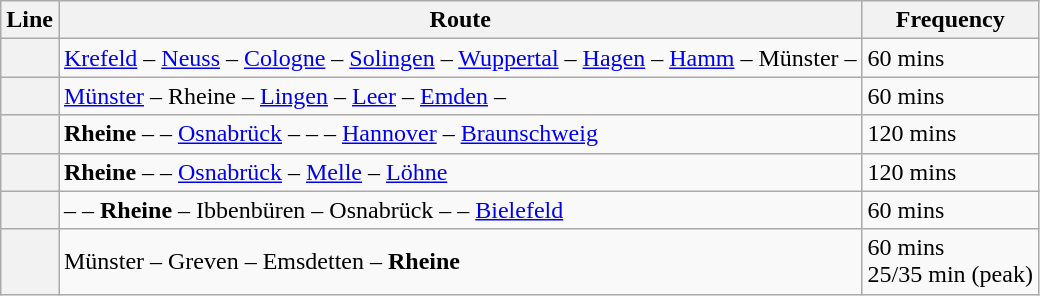<table class="wikitable">
<tr>
<th>Line</th>
<th>Route</th>
<th>Frequency</th>
</tr>
<tr>
<th></th>
<td><a href='#'>Krefeld</a> – <a href='#'>Neuss</a> – <a href='#'>Cologne</a> – <a href='#'>Solingen</a> – <a href='#'>Wuppertal</a> – <a href='#'>Hagen</a> – <a href='#'>Hamm</a> – Münster – </td>
<td>60 mins</td>
</tr>
<tr>
<th></th>
<td><a href='#'>Münster</a> – Rheine – <a href='#'>Lingen</a> – <a href='#'>Leer</a> – <a href='#'>Emden</a> – </td>
<td>60 mins</td>
</tr>
<tr>
<th></th>
<td><strong>Rheine</strong> –  – <a href='#'>Osnabrück</a> –  –  – <a href='#'>Hannover</a> – <a href='#'>Braunschweig</a></td>
<td>120 mins</td>
</tr>
<tr>
<th></th>
<td><strong>Rheine</strong> –  – <a href='#'>Osnabrück</a> – <a href='#'>Melle</a> – <a href='#'>Löhne</a></td>
<td>120 mins</td>
</tr>
<tr>
<th></th>
<td> –  – <strong>Rheine</strong> – Ibbenbüren – Osnabrück –  – <a href='#'>Bielefeld</a></td>
<td>60 mins</td>
</tr>
<tr>
<th></th>
<td>Münster – Greven – Emsdetten – <strong>Rheine</strong></td>
<td>60 mins<br>25/35 min (peak)</td>
</tr>
</table>
